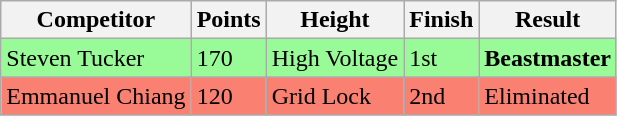<table class="wikitable sortable">
<tr>
<th>Competitor</th>
<th>Points</th>
<th>Height</th>
<th>Finish</th>
<th>Result</th>
</tr>
<tr style="background-color:#98fb98">
<td> Steven Tucker</td>
<td>170</td>
<td>High Voltage</td>
<td>1st</td>
<td><strong>Beastmaster</strong></td>
</tr>
<tr style="background-color:#fa8072">
<td> Emmanuel Chiang</td>
<td>120</td>
<td>Grid Lock</td>
<td>2nd</td>
<td>Eliminated</td>
</tr>
</table>
